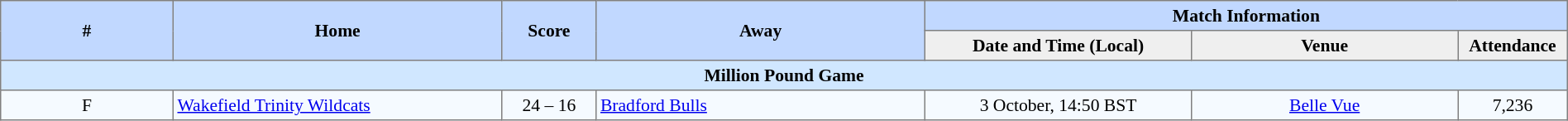<table border="1" cellpadding="3" cellspacing="0" style="border-collapse:collapse; font-size:90%; text-align:center; width:100%;">
<tr style="background:#c1d8ff;">
<th rowspan="2">#</th>
<th rowspan="2" style="width:21%;">Home</th>
<th rowspan="2" style="width:6%;">Score</th>
<th rowspan="2" style="width:21%;">Away</th>
<th colspan=6>Match Information</th>
</tr>
<tr style="background:#efefef;">
<th width=17%>Date and Time (Local)</th>
<th width=17%>Venue</th>
<th width=7%>Attendance</th>
</tr>
<tr style="background:#d0e7ff;">
<td colspan=8><strong>Million Pound Game</strong></td>
</tr>
<tr style="background:#f5faff;">
<td>F</td>
<td align=left> <a href='#'>Wakefield Trinity Wildcats</a></td>
<td>24 – 16</td>
<td align=left> <a href='#'>Bradford Bulls</a></td>
<td>3 October, 14:50 BST</td>
<td><a href='#'>Belle Vue</a></td>
<td>7,236</td>
</tr>
</table>
